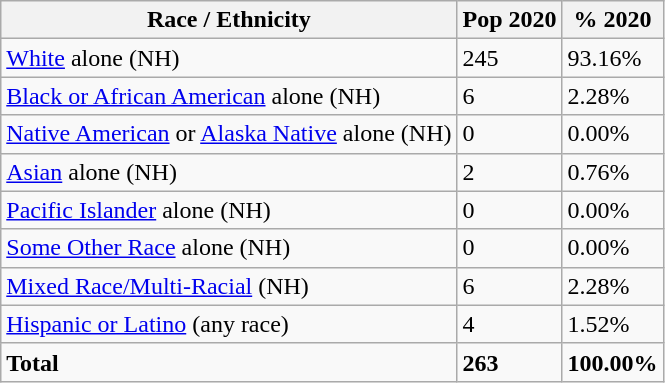<table class="wikitable">
<tr>
<th>Race / Ethnicity</th>
<th>Pop 2020</th>
<th>% 2020</th>
</tr>
<tr>
<td><a href='#'>White</a> alone (NH)</td>
<td>245</td>
<td>93.16%</td>
</tr>
<tr>
<td><a href='#'>Black or African American</a> alone (NH)</td>
<td>6</td>
<td>2.28%</td>
</tr>
<tr>
<td><a href='#'>Native American</a> or <a href='#'>Alaska Native</a> alone (NH)</td>
<td>0</td>
<td>0.00%</td>
</tr>
<tr>
<td><a href='#'>Asian</a> alone (NH)</td>
<td>2</td>
<td>0.76%</td>
</tr>
<tr>
<td><a href='#'>Pacific Islander</a> alone (NH)</td>
<td>0</td>
<td>0.00%</td>
</tr>
<tr>
<td><a href='#'>Some Other Race</a> alone (NH)</td>
<td>0</td>
<td>0.00%</td>
</tr>
<tr>
<td><a href='#'>Mixed Race/Multi-Racial</a> (NH)</td>
<td>6</td>
<td>2.28%</td>
</tr>
<tr>
<td><a href='#'>Hispanic or Latino</a> (any race)</td>
<td>4</td>
<td>1.52%</td>
</tr>
<tr>
<td><strong>Total</strong></td>
<td><strong>263</strong></td>
<td><strong>100.00%</strong></td>
</tr>
</table>
